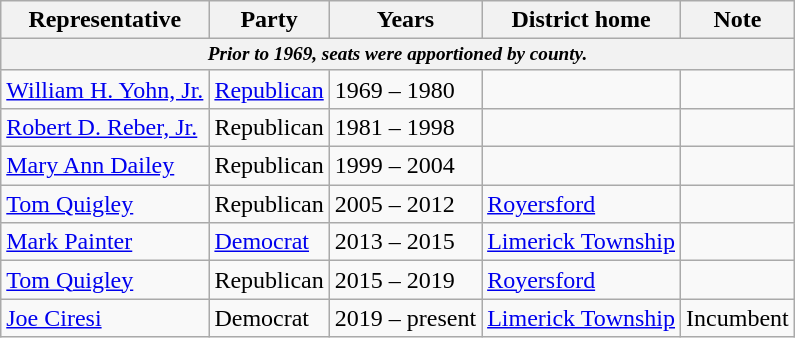<table class=wikitable>
<tr valign=bottom>
<th>Representative</th>
<th>Party</th>
<th>Years</th>
<th>District home</th>
<th>Note</th>
</tr>
<tr>
<th colspan=5 style="font-size: 80%;"><em>Prior to 1969, seats were apportioned by county.</em></th>
</tr>
<tr>
<td><a href='#'>William H. Yohn, Jr.</a></td>
<td><a href='#'>Republican</a></td>
<td>1969 – 1980</td>
<td></td>
<td></td>
</tr>
<tr>
<td><a href='#'>Robert D. Reber, Jr.</a></td>
<td>Republican</td>
<td>1981 – 1998</td>
<td></td>
<td></td>
</tr>
<tr>
<td><a href='#'>Mary Ann Dailey</a></td>
<td>Republican</td>
<td>1999 – 2004</td>
<td></td>
<td></td>
</tr>
<tr>
<td><a href='#'>Tom Quigley</a></td>
<td>Republican</td>
<td>2005 – 2012</td>
<td><a href='#'>Royersford</a></td>
<td></td>
</tr>
<tr>
<td><a href='#'>Mark Painter</a></td>
<td><a href='#'>Democrat</a></td>
<td>2013 – 2015</td>
<td><a href='#'>Limerick Township</a></td>
<td></td>
</tr>
<tr>
<td><a href='#'>Tom Quigley</a></td>
<td>Republican</td>
<td>2015 – 2019</td>
<td><a href='#'>Royersford</a></td>
<td></td>
</tr>
<tr>
<td><a href='#'>Joe Ciresi</a></td>
<td>Democrat</td>
<td>2019 – present</td>
<td><a href='#'>Limerick Township</a></td>
<td>Incumbent</td>
</tr>
</table>
